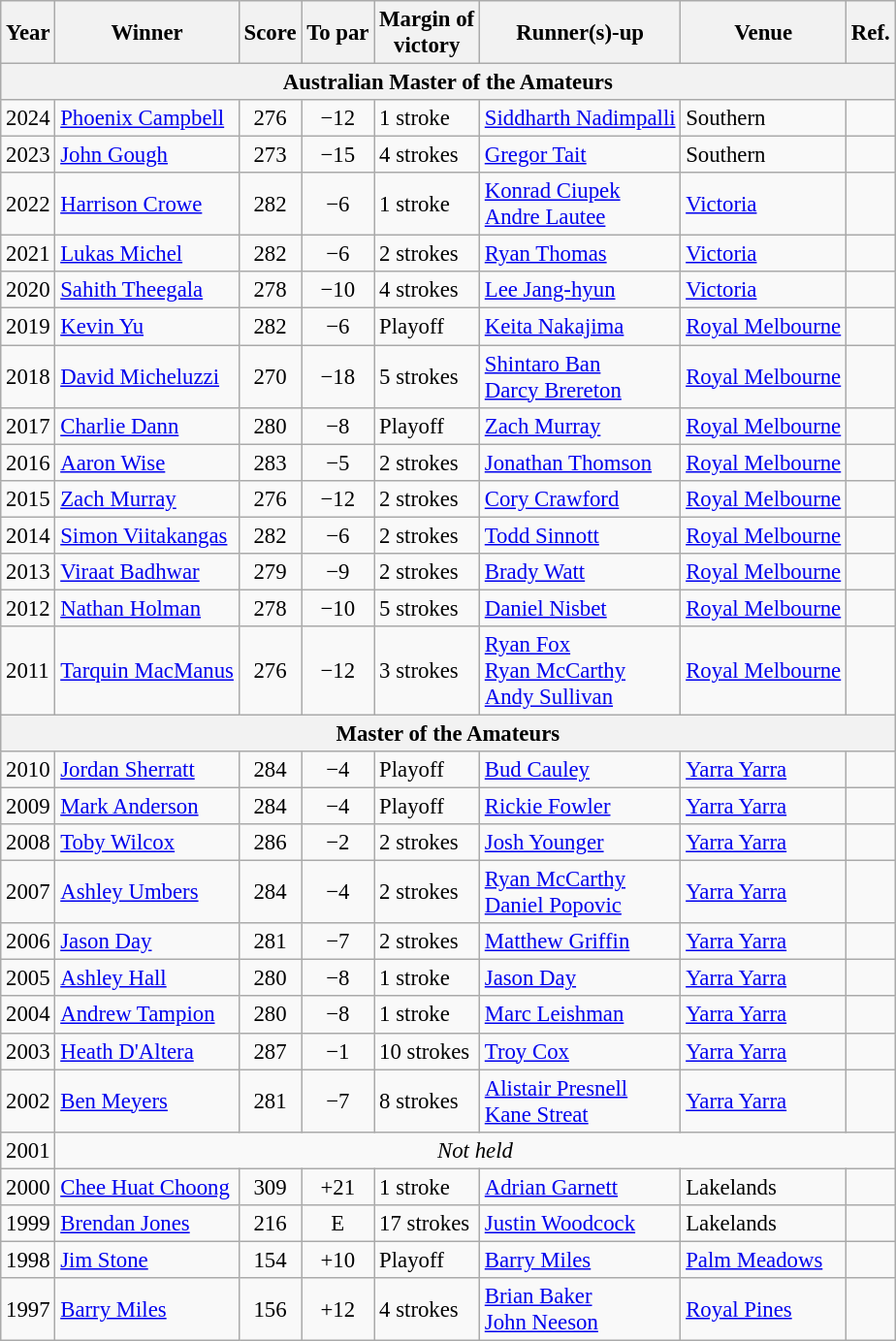<table class="wikitable" style="font-size:95%;">
<tr>
<th>Year</th>
<th>Winner</th>
<th>Score</th>
<th>To par</th>
<th>Margin of<br>victory</th>
<th>Runner(s)-up</th>
<th>Venue</th>
<th>Ref.</th>
</tr>
<tr>
<th colspan="8">Australian Master of the Amateurs</th>
</tr>
<tr>
<td>2024</td>
<td> <a href='#'>Phoenix Campbell</a></td>
<td align=center>276</td>
<td align=center>−12</td>
<td>1 stroke</td>
<td> <a href='#'>Siddharth Nadimpalli</a></td>
<td>Southern</td>
<td></td>
</tr>
<tr>
<td>2023</td>
<td> <a href='#'>John Gough</a></td>
<td align=center>273</td>
<td align=center>−15</td>
<td>4 strokes</td>
<td> <a href='#'>Gregor Tait</a></td>
<td>Southern</td>
<td></td>
</tr>
<tr>
<td>2022</td>
<td> <a href='#'>Harrison Crowe</a></td>
<td align=center>282</td>
<td align=center>−6</td>
<td>1 stroke</td>
<td> <a href='#'>Konrad Ciupek</a><br> <a href='#'>Andre Lautee</a></td>
<td><a href='#'>Victoria</a></td>
<td></td>
</tr>
<tr>
<td>2021</td>
<td> <a href='#'>Lukas Michel</a></td>
<td align=center>282</td>
<td align=center>−6</td>
<td>2 strokes</td>
<td> <a href='#'>Ryan Thomas</a></td>
<td><a href='#'>Victoria</a></td>
<td></td>
</tr>
<tr>
<td>2020</td>
<td> <a href='#'>Sahith Theegala</a></td>
<td align=center>278</td>
<td align=center>−10</td>
<td>4 strokes</td>
<td> <a href='#'>Lee Jang-hyun</a></td>
<td><a href='#'>Victoria</a></td>
<td></td>
</tr>
<tr>
<td>2019</td>
<td> <a href='#'>Kevin Yu</a></td>
<td align=center>282</td>
<td align=center>−6</td>
<td>Playoff</td>
<td> <a href='#'>Keita Nakajima</a></td>
<td><a href='#'>Royal Melbourne</a></td>
<td></td>
</tr>
<tr>
<td>2018</td>
<td> <a href='#'>David Micheluzzi</a></td>
<td align=center>270</td>
<td align=center>−18</td>
<td>5 strokes</td>
<td> <a href='#'>Shintaro Ban</a><br> <a href='#'>Darcy Brereton</a></td>
<td><a href='#'>Royal Melbourne</a></td>
<td></td>
</tr>
<tr>
<td>2017</td>
<td> <a href='#'>Charlie Dann</a></td>
<td align=center>280</td>
<td align=center>−8</td>
<td>Playoff</td>
<td> <a href='#'>Zach Murray</a></td>
<td><a href='#'>Royal Melbourne</a></td>
<td></td>
</tr>
<tr>
<td>2016</td>
<td> <a href='#'>Aaron Wise</a></td>
<td align=center>283</td>
<td align=center>−5</td>
<td>2 strokes</td>
<td> <a href='#'>Jonathan Thomson</a></td>
<td><a href='#'>Royal Melbourne</a></td>
<td></td>
</tr>
<tr>
<td>2015</td>
<td> <a href='#'>Zach Murray</a></td>
<td align=center>276</td>
<td align=center>−12</td>
<td>2 strokes</td>
<td> <a href='#'>Cory Crawford</a></td>
<td><a href='#'>Royal Melbourne</a></td>
<td></td>
</tr>
<tr>
<td>2014</td>
<td> <a href='#'>Simon Viitakangas</a></td>
<td align=center>282</td>
<td align=center>−6</td>
<td>2 strokes</td>
<td> <a href='#'>Todd Sinnott</a></td>
<td><a href='#'>Royal Melbourne</a></td>
<td></td>
</tr>
<tr>
<td>2013</td>
<td> <a href='#'>Viraat Badhwar</a></td>
<td align=center>279</td>
<td align=center>−9</td>
<td>2 strokes</td>
<td> <a href='#'>Brady Watt</a></td>
<td><a href='#'>Royal Melbourne</a></td>
<td></td>
</tr>
<tr>
<td>2012</td>
<td> <a href='#'>Nathan Holman</a></td>
<td align=center>278</td>
<td align=center>−10</td>
<td>5 strokes</td>
<td> <a href='#'>Daniel Nisbet</a></td>
<td><a href='#'>Royal Melbourne</a></td>
<td></td>
</tr>
<tr>
<td>2011</td>
<td> <a href='#'>Tarquin MacManus</a></td>
<td align=center>276</td>
<td align=center>−12</td>
<td>3 strokes</td>
<td> <a href='#'>Ryan Fox</a><br> <a href='#'>Ryan McCarthy</a><br> <a href='#'>Andy Sullivan</a></td>
<td><a href='#'>Royal Melbourne</a></td>
<td></td>
</tr>
<tr>
<th colspan="8">Master of the Amateurs</th>
</tr>
<tr>
<td>2010</td>
<td> <a href='#'>Jordan Sherratt</a></td>
<td align=center>284</td>
<td align=center>−4</td>
<td>Playoff</td>
<td> <a href='#'>Bud Cauley</a></td>
<td><a href='#'>Yarra Yarra</a></td>
<td></td>
</tr>
<tr>
<td>2009</td>
<td> <a href='#'>Mark Anderson</a></td>
<td align=center>284</td>
<td align=center>−4</td>
<td>Playoff</td>
<td> <a href='#'>Rickie Fowler</a></td>
<td><a href='#'>Yarra Yarra</a></td>
<td></td>
</tr>
<tr>
<td>2008</td>
<td> <a href='#'>Toby Wilcox</a></td>
<td align=center>286</td>
<td align=center>−2</td>
<td>2 strokes</td>
<td> <a href='#'>Josh Younger</a></td>
<td><a href='#'>Yarra Yarra</a></td>
<td></td>
</tr>
<tr>
<td>2007</td>
<td> <a href='#'>Ashley Umbers</a></td>
<td align=center>284</td>
<td align=center>−4</td>
<td>2 strokes</td>
<td> <a href='#'>Ryan McCarthy</a><br> <a href='#'>Daniel Popovic</a></td>
<td><a href='#'>Yarra Yarra</a></td>
<td></td>
</tr>
<tr>
<td>2006</td>
<td> <a href='#'>Jason Day</a></td>
<td align=center>281</td>
<td align=center>−7</td>
<td>2 strokes</td>
<td> <a href='#'>Matthew Griffin</a></td>
<td><a href='#'>Yarra Yarra</a></td>
<td></td>
</tr>
<tr>
<td>2005</td>
<td> <a href='#'>Ashley Hall</a></td>
<td align=center>280</td>
<td align=center>−8</td>
<td>1 stroke</td>
<td> <a href='#'>Jason Day</a></td>
<td><a href='#'>Yarra Yarra</a></td>
<td></td>
</tr>
<tr>
<td>2004</td>
<td> <a href='#'>Andrew Tampion</a></td>
<td align=center>280</td>
<td align=center>−8</td>
<td>1 stroke</td>
<td> <a href='#'>Marc Leishman</a></td>
<td><a href='#'>Yarra Yarra</a></td>
<td></td>
</tr>
<tr>
<td>2003</td>
<td> <a href='#'>Heath D'Altera</a></td>
<td align=center>287</td>
<td align=center>−1</td>
<td>10 strokes</td>
<td> <a href='#'>Troy Cox</a></td>
<td><a href='#'>Yarra Yarra</a></td>
<td></td>
</tr>
<tr>
<td>2002</td>
<td> <a href='#'>Ben Meyers</a></td>
<td align=center>281</td>
<td align=center>−7</td>
<td>8 strokes</td>
<td> <a href='#'>Alistair Presnell</a><br> <a href='#'>Kane Streat</a></td>
<td><a href='#'>Yarra Yarra</a></td>
<td></td>
</tr>
<tr>
<td>2001</td>
<td colspan="7" align="center"><em>Not held</em></td>
</tr>
<tr>
<td>2000</td>
<td> <a href='#'>Chee Huat Choong</a></td>
<td align=center>309</td>
<td align=center>+21</td>
<td>1 stroke</td>
<td> <a href='#'>Adrian Garnett</a></td>
<td>Lakelands</td>
<td></td>
</tr>
<tr>
<td>1999</td>
<td> <a href='#'>Brendan Jones</a></td>
<td align=center>216</td>
<td align=center>E</td>
<td>17 strokes</td>
<td> <a href='#'>Justin Woodcock</a></td>
<td>Lakelands</td>
<td></td>
</tr>
<tr>
<td>1998</td>
<td> <a href='#'>Jim Stone</a></td>
<td align=center>154</td>
<td align=center>+10</td>
<td>Playoff</td>
<td> <a href='#'>Barry Miles</a></td>
<td><a href='#'>Palm Meadows</a></td>
<td></td>
</tr>
<tr>
<td>1997</td>
<td> <a href='#'>Barry Miles</a></td>
<td align=center>156</td>
<td align=center>+12</td>
<td>4 strokes</td>
<td> <a href='#'>Brian Baker</a><br> <a href='#'>John Neeson</a></td>
<td><a href='#'>Royal Pines</a></td>
<td></td>
</tr>
</table>
